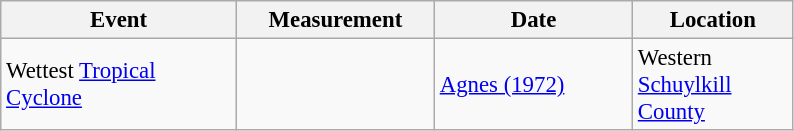<table class="wikitable" style="font-size: 95%;" |>
<tr>
<th width="150">Event</th>
<th width="125">Measurement</th>
<th width="125">Date</th>
<th width="100">Location</th>
</tr>
<tr>
<td>Wettest <a href='#'>Tropical Cyclone</a></td>
<td></td>
<td><a href='#'>Agnes (1972)</a></td>
<td>Western <a href='#'>Schuylkill County</a></td>
</tr>
</table>
